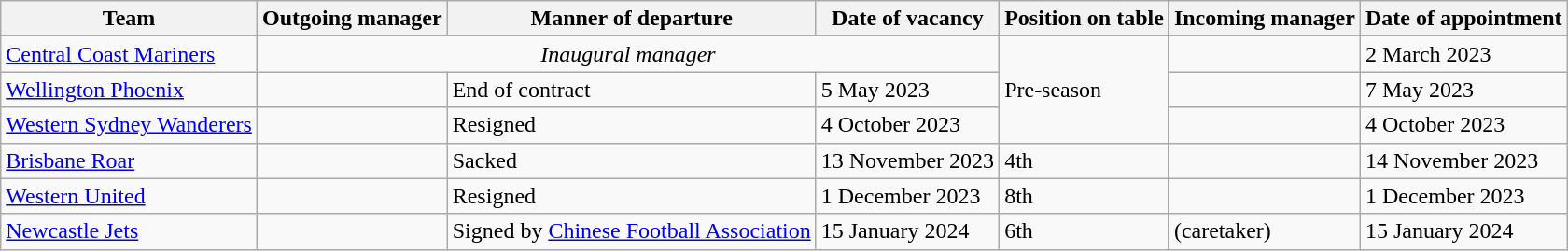<table class="wikitable sortable">
<tr>
<th>Team</th>
<th>Outgoing manager</th>
<th>Manner of departure</th>
<th>Date of vacancy</th>
<th>Position on table</th>
<th>Incoming manager</th>
<th>Date of appointment</th>
</tr>
<tr>
<td><a href='#'>Central Coast Mariners</a></td>
<td colspan=3 align=center><em>Inaugural manager</em></td>
<td rowspan=3>Pre-season</td>
<td></td>
<td>2 March 2023</td>
</tr>
<tr>
<td><a href='#'>Wellington Phoenix</a></td>
<td></td>
<td>End of contract</td>
<td>5 May 2023</td>
<td></td>
<td>7 May 2023</td>
</tr>
<tr>
<td><a href='#'>Western Sydney Wanderers</a></td>
<td></td>
<td>Resigned</td>
<td>4 October 2023</td>
<td></td>
<td>4 October 2023</td>
</tr>
<tr>
<td><a href='#'>Brisbane Roar</a></td>
<td></td>
<td>Sacked</td>
<td>13 November 2023</td>
<td>4th</td>
<td></td>
<td>14 November 2023</td>
</tr>
<tr>
<td><a href='#'>Western United</a></td>
<td></td>
<td>Resigned</td>
<td>1 December 2023</td>
<td>8th</td>
<td></td>
<td>1 December 2023</td>
</tr>
<tr>
<td><a href='#'>Newcastle Jets</a></td>
<td></td>
<td>Signed by <a href='#'>Chinese Football Association</a></td>
<td>15 January 2024</td>
<td>6th</td>
<td> (caretaker)</td>
<td>15 January 2024</td>
</tr>
</table>
